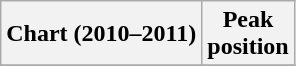<table class="wikitable sortable">
<tr>
<th align="left">Chart (2010–2011)</th>
<th align="center">Peak<br>position</th>
</tr>
<tr>
</tr>
</table>
